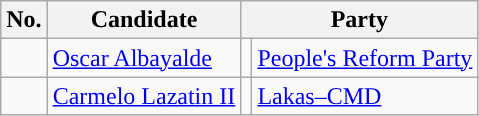<table class="wikitable sortable" style="text-align:left;">
<tr>
<th>No.</th>
<th>Candidate</th>
<th colspan="2">Party</th>
</tr>
<tr>
<td></td>
<td><a href='#'>Oscar Albayalde</a></td>
<td></td>
<td><a href='#'>People's Reform Party</a></td>
</tr>
<tr>
<td></td>
<td><a href='#'>Carmelo Lazatin II</a></td>
<td></td>
<td><a href='#'>Lakas–CMD</a></td>
</tr>
</table>
